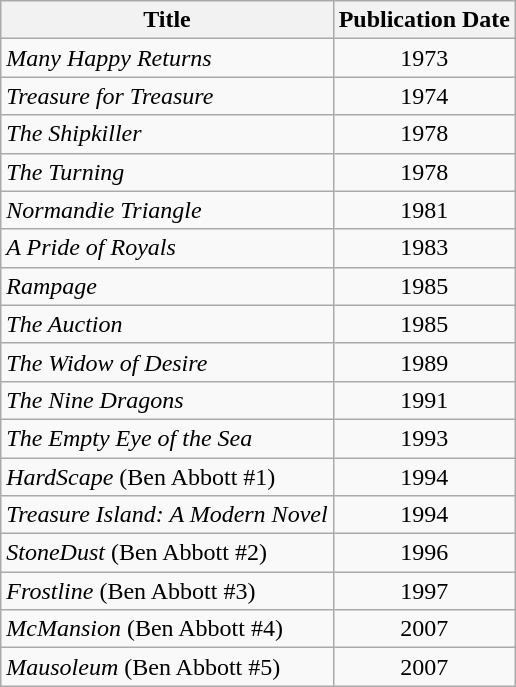<table class=wikitable>
<tr>
<th>Title</th>
<th>Publication Date</th>
</tr>
<tr>
<td><em>Many Happy Returns</em></td>
<td style="text-align:center">1973</td>
</tr>
<tr>
<td><em>Treasure for Treasure</em></td>
<td style="text-align:center">1974</td>
</tr>
<tr>
<td><em>The Shipkiller</em></td>
<td style="text-align:center">1978</td>
</tr>
<tr>
<td><em>The Turning</em></td>
<td style="text-align:center">1978</td>
</tr>
<tr>
<td><em>Normandie Triangle</em></td>
<td style="text-align:center">1981</td>
</tr>
<tr>
<td><em>A Pride of Royals</em></td>
<td style="text-align:center">1983</td>
</tr>
<tr>
<td><em>Rampage</em></td>
<td style="text-align:center">1985</td>
</tr>
<tr>
<td><em>The Auction</em></td>
<td style="text-align:center">1985</td>
</tr>
<tr>
<td><em>The Widow of Desire</em></td>
<td style="text-align:center">1989</td>
</tr>
<tr>
<td><em>The Nine Dragons</em></td>
<td style="text-align:center">1991</td>
</tr>
<tr>
<td><em>The Empty Eye of the Sea</em></td>
<td style="text-align:center">1993</td>
</tr>
<tr>
<td><em>HardScape</em> (Ben Abbott #1)</td>
<td style="text-align:center">1994</td>
</tr>
<tr>
<td><em>Treasure Island: A Modern Novel</em></td>
<td style="text-align:center">1994</td>
</tr>
<tr>
<td><em>StoneDust</em> (Ben Abbott #2)</td>
<td style="text-align:center">1996</td>
</tr>
<tr>
<td><em>Frostline</em> (Ben Abbott #3)</td>
<td style="text-align:center">1997</td>
</tr>
<tr>
<td><em>McMansion</em> (Ben Abbott #4)</td>
<td style="text-align:center">2007</td>
</tr>
<tr>
<td><em>Mausoleum</em> (Ben Abbott #5)</td>
<td style="text-align:center">2007</td>
</tr>
</table>
